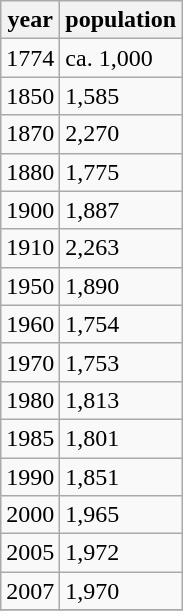<table class="wikitable floatright">
<tr>
<th>year</th>
<th>population</th>
</tr>
<tr>
<td>1774</td>
<td>ca. 1,000</td>
</tr>
<tr>
<td>1850</td>
<td>1,585</td>
</tr>
<tr>
<td>1870</td>
<td>2,270</td>
</tr>
<tr>
<td>1880</td>
<td>1,775</td>
</tr>
<tr>
<td>1900</td>
<td>1,887</td>
</tr>
<tr>
<td>1910</td>
<td>2,263</td>
</tr>
<tr>
<td>1950</td>
<td>1,890</td>
</tr>
<tr>
<td>1960</td>
<td>1,754</td>
</tr>
<tr>
<td>1970</td>
<td>1,753</td>
</tr>
<tr>
<td>1980</td>
<td>1,813</td>
</tr>
<tr>
<td>1985</td>
<td>1,801</td>
</tr>
<tr>
<td>1990</td>
<td>1,851</td>
</tr>
<tr>
<td>2000</td>
<td>1,965</td>
</tr>
<tr>
<td>2005</td>
<td>1,972</td>
</tr>
<tr>
<td>2007</td>
<td>1,970</td>
</tr>
<tr>
</tr>
</table>
